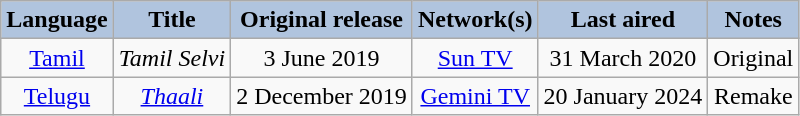<table class="wikitable sortable" style="text-align:center;">
<tr>
<th style="background:LightSteelBlue;">Language</th>
<th style="background:LightSteelBlue;">Title</th>
<th style="background:LightSteelBlue;">Original release</th>
<th style="background:LightSteelBlue;">Network(s)</th>
<th style="background:LightSteelBlue;">Last aired</th>
<th style="background:LightSteelBlue;">Notes</th>
</tr>
<tr>
<td><a href='#'>Tamil</a></td>
<td><em>Tamil Selvi</em></td>
<td>3 June 2019</td>
<td><a href='#'>Sun TV</a></td>
<td>31 March 2020</td>
<td>Original</td>
</tr>
<tr>
<td><a href='#'>Telugu</a></td>
<td><em><a href='#'>Thaali</a></em></td>
<td>2 December 2019</td>
<td><a href='#'>Gemini TV</a></td>
<td>20 January 2024</td>
<td>Remake</td>
</tr>
</table>
